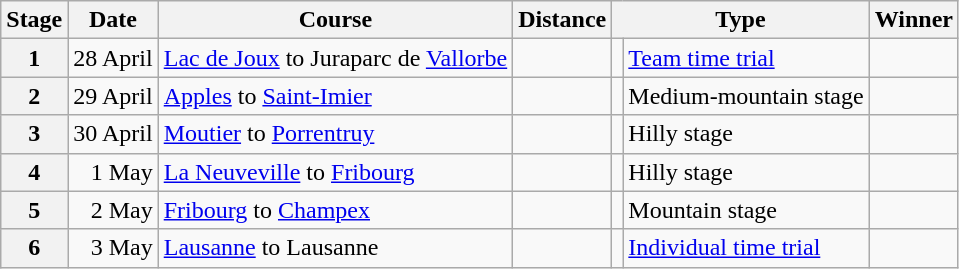<table class="wikitable">
<tr>
<th>Stage</th>
<th>Date</th>
<th>Course</th>
<th>Distance</th>
<th colspan="2">Type</th>
<th>Winner</th>
</tr>
<tr>
<th>1</th>
<td align=right>28 April</td>
<td><a href='#'>Lac de Joux</a> to Juraparc de <a href='#'>Vallorbe</a></td>
<td></td>
<td></td>
<td><a href='#'>Team time trial</a></td>
<td></td>
</tr>
<tr>
<th>2</th>
<td align=right>29 April</td>
<td><a href='#'>Apples</a> to <a href='#'>Saint-Imier</a></td>
<td></td>
<td></td>
<td>Medium-mountain stage</td>
<td></td>
</tr>
<tr>
<th>3</th>
<td align=right>30 April</td>
<td><a href='#'>Moutier</a> to <a href='#'>Porrentruy</a></td>
<td></td>
<td></td>
<td>Hilly stage</td>
<td></td>
</tr>
<tr>
<th>4</th>
<td align=right>1 May</td>
<td><a href='#'>La Neuveville</a> to <a href='#'>Fribourg</a></td>
<td></td>
<td></td>
<td>Hilly stage</td>
<td></td>
</tr>
<tr>
<th>5</th>
<td align=right>2 May</td>
<td><a href='#'>Fribourg</a> to <a href='#'>Champex</a></td>
<td></td>
<td></td>
<td>Mountain stage</td>
<td></td>
</tr>
<tr>
<th>6</th>
<td align=right>3 May</td>
<td><a href='#'>Lausanne</a> to Lausanne</td>
<td></td>
<td></td>
<td><a href='#'>Individual time trial</a></td>
<td></td>
</tr>
</table>
